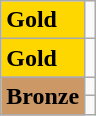<table class="wikitable">
<tr>
<td bgcolor="gold"><strong>Gold</strong></td>
<td></td>
</tr>
<tr>
<td bgcolor="gold"><strong>Gold</strong></td>
<td></td>
</tr>
<tr>
<td rowspan="2" bgcolor="#cc9966"><strong>Bronze</strong></td>
<td></td>
</tr>
<tr>
<td></td>
</tr>
</table>
